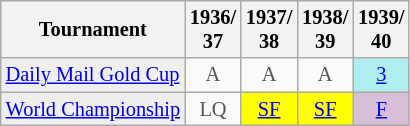<table class="wikitable"  style="font-size:85%;">
<tr>
<th><strong>Tournament</strong></th>
<th>1936/<br>37</th>
<th>1937/<br>38</th>
<th>1938/<br>39</th>
<th>1939/<br>40</th>
</tr>
<tr>
<td style="background:#EFEFEF;"><a href='#'>Daily Mail Gold Cup</a></td>
<td align="center" style="color:#555555;">A</td>
<td align="center" style="color:#555555;">A</td>
<td align="center" style="color:#555555;">A</td>
<td align="center" style="background:#afeeee;"><a href='#'>3</a></td>
</tr>
<tr>
<td style="background:#EFEFEF;"><a href='#'>World Championship</a></td>
<td align="center" style="color:#555555;">LQ</td>
<td style="text-align:center; background:yellow;"><a href='#'>SF</a></td>
<td style="text-align:center; background:yellow;"><a href='#'>SF</a></td>
<td style="text-align:center; background:#D8BFD8;"><a href='#'>F</a></td>
</tr>
</table>
